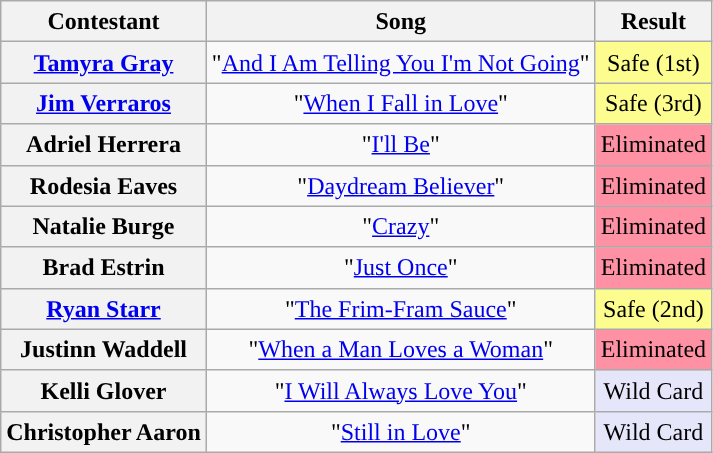<table class="wikitable" style="text-align:center; line-height:20px;">
<tr>
<th scope="col">Contestant</th>
<th scope="col">Song</th>
<th scope="col">Result</th>
</tr>
<tr>
<th scope="row"><a href='#'>Tamyra Gray</a></th>
<td>"<a href='#'>And I Am Telling You I'm Not Going</a>"</td>
<td style="background:#fdfc8f;">Safe (1st)</td>
</tr>
<tr>
<th scope="row"><a href='#'>Jim Verraros</a></th>
<td>"<a href='#'>When I Fall in Love</a>"</td>
<td style="background:#fdfc8f;">Safe (3rd)</td>
</tr>
<tr>
<th scope="row">Adriel Herrera</th>
<td>"<a href='#'>I'll Be</a>"</td>
<td style="background:#FF91A4;">Eliminated</td>
</tr>
<tr>
<th scope="row">Rodesia Eaves</th>
<td>"<a href='#'>Daydream Believer</a>"</td>
<td style="background:#FF91A4;">Eliminated</td>
</tr>
<tr>
<th scope="row">Natalie Burge</th>
<td>"<a href='#'>Crazy</a>"</td>
<td style="background:#FF91A4;">Eliminated</td>
</tr>
<tr>
<th scope="row">Brad Estrin</th>
<td>"<a href='#'>Just Once</a>"</td>
<td style="background:#FF91A4;">Eliminated</td>
</tr>
<tr>
<th scope="row"><a href='#'>Ryan Starr</a></th>
<td>"<a href='#'>The Frim-Fram Sauce</a>"</td>
<td style="background:#fdfc8f">Safe (2nd)</td>
</tr>
<tr>
<th scope="row">Justinn Waddell</th>
<td>"<a href='#'>When a Man Loves a Woman</a>"</td>
<td style="background:#FF91A4;">Eliminated</td>
</tr>
<tr>
<th scope="row">Kelli Glover</th>
<td>"<a href='#'>I Will Always Love You</a>"</td>
<td style="background:#E6E6FA;">Wild Card</td>
</tr>
<tr>
<th scope="row">Christopher Aaron</th>
<td>"<a href='#'>Still in Love</a>"</td>
<td style="background:#E6E6FA;">Wild Card</td>
</tr>
</table>
